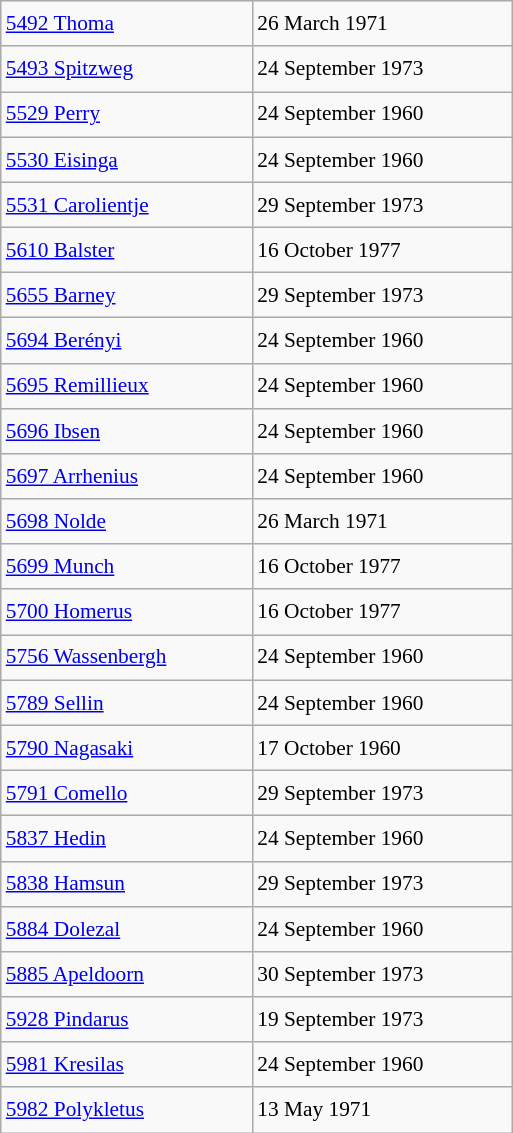<table class="wikitable" style="font-size: 89%; float: left; width: 24em; margin-right: 1em; line-height: 1.65em">
<tr>
<td><a href='#'>5492 Thoma</a></td>
<td>26 March 1971</td>
</tr>
<tr>
<td><a href='#'>5493 Spitzweg</a></td>
<td>24 September 1973</td>
</tr>
<tr>
<td><a href='#'>5529 Perry</a></td>
<td>24 September 1960</td>
</tr>
<tr>
<td><a href='#'>5530 Eisinga</a></td>
<td>24 September 1960</td>
</tr>
<tr>
<td><a href='#'>5531 Carolientje</a></td>
<td>29 September 1973</td>
</tr>
<tr>
<td><a href='#'>5610 Balster</a></td>
<td>16 October 1977</td>
</tr>
<tr>
<td><a href='#'>5655 Barney</a></td>
<td>29 September 1973</td>
</tr>
<tr>
<td><a href='#'>5694 Berényi</a></td>
<td>24 September 1960</td>
</tr>
<tr>
<td><a href='#'>5695 Remillieux</a></td>
<td>24 September 1960</td>
</tr>
<tr>
<td><a href='#'>5696 Ibsen</a></td>
<td>24 September 1960</td>
</tr>
<tr>
<td><a href='#'>5697 Arrhenius</a></td>
<td>24 September 1960</td>
</tr>
<tr>
<td><a href='#'>5698 Nolde</a></td>
<td>26 March 1971</td>
</tr>
<tr>
<td><a href='#'>5699 Munch</a></td>
<td>16 October 1977</td>
</tr>
<tr>
<td><a href='#'>5700 Homerus</a></td>
<td>16 October 1977</td>
</tr>
<tr>
<td><a href='#'>5756 Wassenbergh</a></td>
<td>24 September 1960</td>
</tr>
<tr>
<td><a href='#'>5789 Sellin</a></td>
<td>24 September 1960</td>
</tr>
<tr>
<td><a href='#'>5790 Nagasaki</a></td>
<td>17 October 1960</td>
</tr>
<tr>
<td><a href='#'>5791 Comello</a></td>
<td>29 September 1973</td>
</tr>
<tr>
<td><a href='#'>5837 Hedin</a></td>
<td>24 September 1960</td>
</tr>
<tr>
<td><a href='#'>5838 Hamsun</a></td>
<td>29 September 1973</td>
</tr>
<tr>
<td><a href='#'>5884 Dolezal</a></td>
<td>24 September 1960</td>
</tr>
<tr>
<td><a href='#'>5885 Apeldoorn</a></td>
<td>30 September 1973</td>
</tr>
<tr>
<td><a href='#'>5928 Pindarus</a></td>
<td>19 September 1973</td>
</tr>
<tr>
<td><a href='#'>5981 Kresilas</a></td>
<td>24 September 1960</td>
</tr>
<tr>
<td><a href='#'>5982 Polykletus</a></td>
<td>13 May 1971</td>
</tr>
</table>
